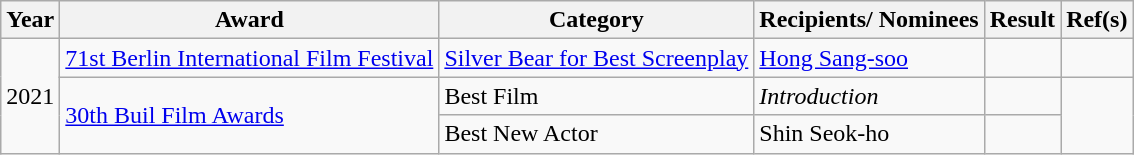<table class="wikitable sortable">
<tr>
<th>Year</th>
<th>Award</th>
<th>Category</th>
<th>Recipients/ Nominees</th>
<th>Result</th>
<th>Ref(s)</th>
</tr>
<tr>
<td rowspan=3>2021</td>
<td><a href='#'>71st Berlin International Film Festival</a></td>
<td><a href='#'>Silver Bear for Best Screenplay</a></td>
<td><a href='#'>Hong Sang-soo</a></td>
<td></td>
<td></td>
</tr>
<tr>
<td rowspan=2><a href='#'>30th Buil Film Awards</a></td>
<td>Best Film</td>
<td><em>Introduction</em></td>
<td></td>
<td rowspan=2></td>
</tr>
<tr>
<td>Best New Actor</td>
<td>Shin Seok-ho</td>
<td></td>
</tr>
</table>
